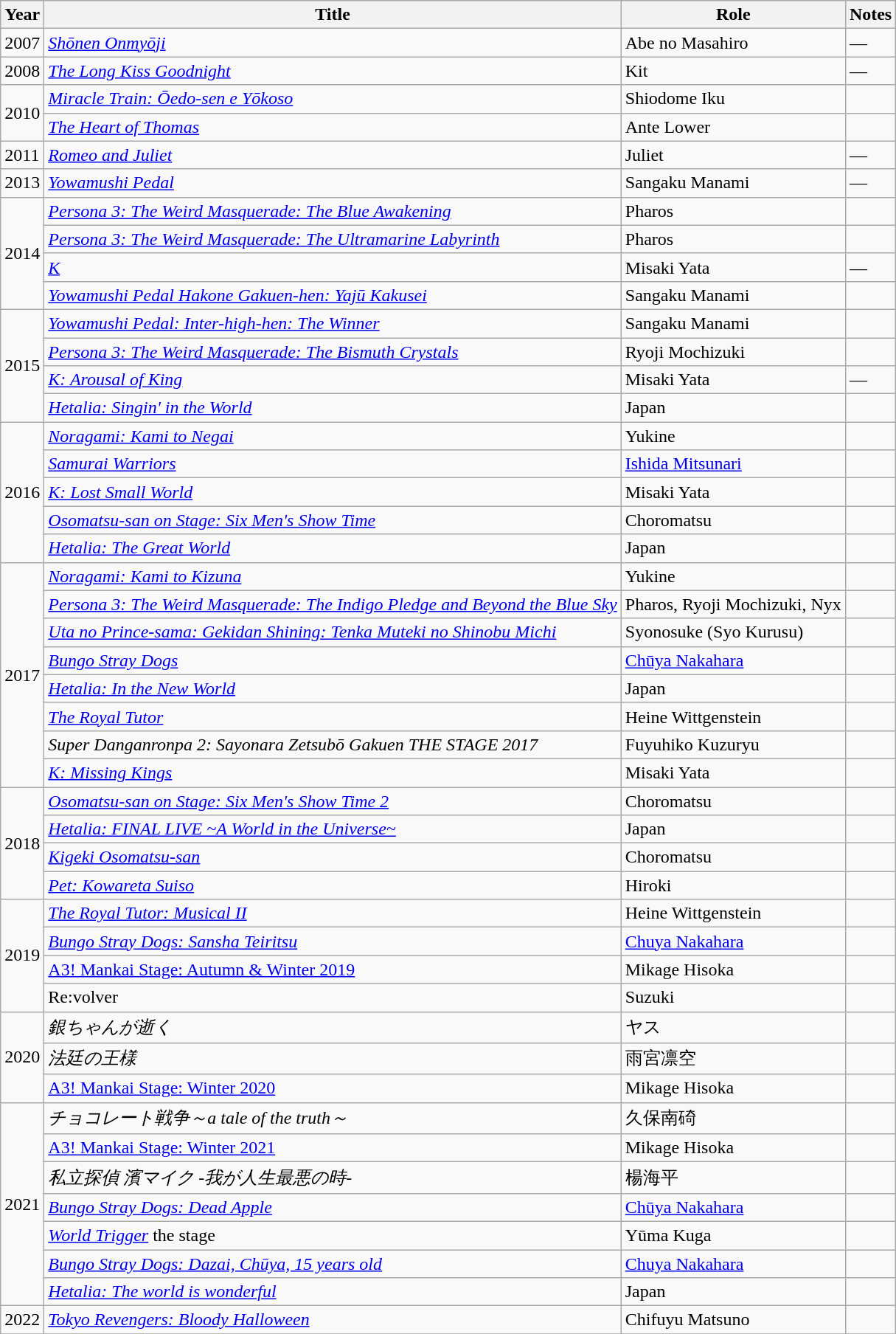<table class="wikitable sortable">
<tr>
<th>Year</th>
<th>Title</th>
<th>Role</th>
<th class="unsortable">Notes</th>
</tr>
<tr>
<td>2007</td>
<td><em><a href='#'>Shōnen Onmyōji</a></em></td>
<td>Abe no Masahiro</td>
<td>—</td>
</tr>
<tr>
<td>2008</td>
<td><em><a href='#'>The Long Kiss Goodnight</a></em></td>
<td>Kit</td>
<td>—</td>
</tr>
<tr>
<td rowspan="2">2010</td>
<td><em><a href='#'>Miracle Train: Ōedo-sen e Yōkoso</a></em></td>
<td>Shiodome Iku</td>
<td></td>
</tr>
<tr>
<td><em><a href='#'>The Heart of Thomas</a></em></td>
<td>Ante Lower</td>
<td></td>
</tr>
<tr>
<td>2011</td>
<td><em><a href='#'>Romeo and Juliet</a></em></td>
<td>Juliet</td>
<td>—</td>
</tr>
<tr>
<td>2013</td>
<td><em><a href='#'>Yowamushi Pedal</a></em></td>
<td>Sangaku Manami</td>
<td>—</td>
</tr>
<tr>
<td rowspan="4">2014</td>
<td><em><a href='#'>Persona 3: The Weird Masquerade: The Blue Awakening</a></em></td>
<td>Pharos</td>
<td></td>
</tr>
<tr>
<td><em><a href='#'>Persona 3: The Weird Masquerade: The Ultramarine Labyrinth</a></em></td>
<td>Pharos</td>
<td></td>
</tr>
<tr>
<td><em><a href='#'>K</a></em></td>
<td>Misaki Yata</td>
<td>—</td>
</tr>
<tr>
<td><em><a href='#'>Yowamushi Pedal Hakone Gakuen-hen: Yajū Kakusei</a></em></td>
<td>Sangaku Manami</td>
<td></td>
</tr>
<tr>
<td rowspan="4">2015</td>
<td><em><a href='#'>Yowamushi Pedal: Inter-high-hen: The Winner</a></em></td>
<td>Sangaku Manami</td>
<td></td>
</tr>
<tr>
<td><em><a href='#'>Persona 3: The Weird Masquerade: The Bismuth Crystals</a></em></td>
<td>Ryoji Mochizuki</td>
<td></td>
</tr>
<tr>
<td><em><a href='#'>K: Arousal of King</a></em></td>
<td>Misaki Yata</td>
<td>—</td>
</tr>
<tr>
<td><em><a href='#'>Hetalia: Singin' in the World</a></em></td>
<td>Japan</td>
<td></td>
</tr>
<tr>
<td rowspan="5">2016</td>
<td><em><a href='#'>Noragami: Kami to Negai</a></em></td>
<td>Yukine</td>
<td></td>
</tr>
<tr>
<td><em><a href='#'>Samurai Warriors</a></em></td>
<td><a href='#'>Ishida Mitsunari</a></td>
<td></td>
</tr>
<tr>
<td><em><a href='#'>K: Lost Small World</a></em></td>
<td>Misaki Yata</td>
<td></td>
</tr>
<tr>
<td><em><a href='#'>Osomatsu-san on Stage: Six Men's Show Time</a></em></td>
<td>Choromatsu</td>
<td></td>
</tr>
<tr>
<td><em><a href='#'>Hetalia: The Great World</a></em></td>
<td>Japan</td>
<td></td>
</tr>
<tr>
<td rowspan="8">2017</td>
<td><em><a href='#'>Noragami: Kami to Kizuna</a></em></td>
<td>Yukine</td>
<td></td>
</tr>
<tr>
<td><em><a href='#'>Persona 3: The Weird Masquerade: The Indigo Pledge and Beyond the Blue Sky</a></em></td>
<td>Pharos, Ryoji Mochizuki, Nyx</td>
<td></td>
</tr>
<tr>
<td><em><a href='#'>Uta no Prince-sama: Gekidan Shining: Tenka Muteki no Shinobu Michi</a></em></td>
<td>Syonosuke (Syo Kurusu)</td>
<td></td>
</tr>
<tr>
<td><em><a href='#'>Bungo Stray Dogs</a></em></td>
<td><a href='#'>Chūya Nakahara</a></td>
<td></td>
</tr>
<tr>
<td><em><a href='#'>Hetalia: In the New World</a></em></td>
<td>Japan</td>
<td></td>
</tr>
<tr>
<td><em><a href='#'>The Royal Tutor</a></em></td>
<td>Heine Wittgenstein</td>
<td></td>
</tr>
<tr>
<td><em>Super Danganronpa 2: Sayonara Zetsubō Gakuen THE STAGE 2017</em></td>
<td>Fuyuhiko Kuzuryu</td>
<td></td>
</tr>
<tr>
<td><em><a href='#'>K: Missing Kings</a></em></td>
<td>Misaki Yata</td>
<td></td>
</tr>
<tr>
<td rowspan="4">2018</td>
<td><em><a href='#'>Osomatsu-san on Stage: Six Men's Show Time 2</a></em></td>
<td>Choromatsu</td>
<td></td>
</tr>
<tr>
<td><em><a href='#'>Hetalia: FINAL LIVE ~A World in the Universe~</a></em></td>
<td>Japan</td>
<td></td>
</tr>
<tr>
<td><em><a href='#'>Kigeki Osomatsu-san</a></em></td>
<td>Choromatsu</td>
<td></td>
</tr>
<tr>
<td><em><a href='#'>Pet: Kowareta Suiso</a></em></td>
<td>Hiroki</td>
<td></td>
</tr>
<tr>
<td rowspan="4">2019</td>
<td><em><a href='#'>The Royal Tutor: Musical II</a></em></td>
<td>Heine Wittgenstein</td>
<td></td>
</tr>
<tr>
<td><em><a href='#'>Bungo Stray Dogs: Sansha Teiritsu</a></em></td>
<td><a href='#'>Chuya Nakahara</a></td>
<td></td>
</tr>
<tr>
<td><a href='#'>A3! Mankai Stage: Autumn & Winter 2019</a></td>
<td>Mikage Hisoka</td>
<td></td>
</tr>
<tr>
<td>Re:volver</td>
<td>Suzuki</td>
<td></td>
</tr>
<tr>
<td rowspan="3">2020</td>
<td><em>銀ちゃんが逝く</em></td>
<td>ヤス</td>
<td></td>
</tr>
<tr>
<td><em>法廷の王様</em></td>
<td>雨宮凛空</td>
<td></td>
</tr>
<tr>
<td><a href='#'>A3! Mankai Stage: Winter 2020</a></td>
<td>Mikage Hisoka</td>
<td></td>
</tr>
<tr>
<td rowspan="7">2021</td>
<td><em>チョコレート戦争～a tale of the truth～</em></td>
<td>久保南碕</td>
<td></td>
</tr>
<tr>
<td><a href='#'>A3! Mankai Stage: Winter 2021</a></td>
<td>Mikage Hisoka</td>
<td></td>
</tr>
<tr>
<td><em>私立探偵 濱マイク -我が人生最悪の時-</em></td>
<td>楊海平</td>
<td></td>
</tr>
<tr>
<td><em><a href='#'>Bungo Stray Dogs: Dead Apple</a></em></td>
<td><a href='#'>Chūya Nakahara</a></td>
<td></td>
</tr>
<tr>
<td><em><a href='#'>World Trigger</a></em> the stage</td>
<td>Yūma Kuga</td>
<td></td>
</tr>
<tr>
<td><em><a href='#'>Bungo Stray Dogs: Dazai, Chūya, 15 years old</a></em></td>
<td><a href='#'>Chuya Nakahara</a></td>
<td></td>
</tr>
<tr>
<td><em><a href='#'>Hetalia: The world is wonderful</a></em></td>
<td>Japan</td>
<td></td>
</tr>
<tr>
<td>2022</td>
<td><em><a href='#'>Tokyo Revengers: Bloody Halloween</a></em></td>
<td>Chifuyu Matsuno</td>
<td></td>
</tr>
<tr>
</tr>
</table>
